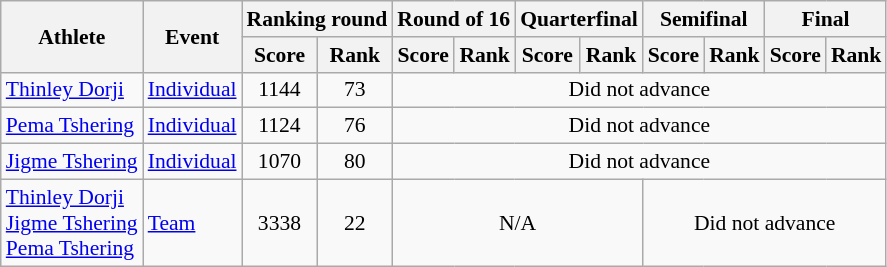<table class="wikitable" style="font-size:90%">
<tr>
<th rowspan="2">Athlete</th>
<th rowspan="2">Event</th>
<th colspan="2">Ranking round</th>
<th colspan="2">Round of 16</th>
<th colspan="2">Quarterfinal</th>
<th colspan="2">Semifinal</th>
<th colspan="2">Final</th>
</tr>
<tr>
<th>Score</th>
<th>Rank</th>
<th>Score</th>
<th>Rank</th>
<th>Score</th>
<th>Rank</th>
<th>Score</th>
<th>Rank</th>
<th>Score</th>
<th>Rank</th>
</tr>
<tr>
<td><a href='#'>Thinley Dorji</a></td>
<td><a href='#'>Individual</a></td>
<td align=center>1144</td>
<td align=center>73</td>
<td colspan=8  align=center>Did not advance</td>
</tr>
<tr>
<td><a href='#'>Pema Tshering</a></td>
<td><a href='#'>Individual</a></td>
<td align=center>1124</td>
<td align=center>76</td>
<td colspan=8  align=center>Did not advance</td>
</tr>
<tr>
<td><a href='#'>Jigme Tshering</a></td>
<td><a href='#'>Individual</a></td>
<td align=center>1070</td>
<td align=center>80</td>
<td colspan=8  align=center>Did not advance</td>
</tr>
<tr>
<td><a href='#'>Thinley Dorji</a><br><a href='#'>Jigme Tshering</a> <br><a href='#'>Pema Tshering</a></td>
<td><a href='#'>Team</a></td>
<td align=center>3338</td>
<td align=center>22</td>
<td colspan="4" align="center">N/A</td>
<td colspan="4" align="center">Did not advance</td>
</tr>
</table>
